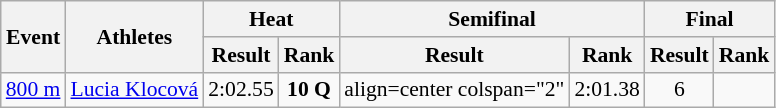<table class="wikitable" border="1" style="font-size:90%">
<tr>
<th rowspan="2">Event</th>
<th rowspan="2">Athletes</th>
<th colspan="2">Heat</th>
<th colspan="2">Semifinal</th>
<th colspan="2">Final</th>
</tr>
<tr>
<th>Result</th>
<th>Rank</th>
<th>Result</th>
<th>Rank</th>
<th>Result</th>
<th>Rank</th>
</tr>
<tr>
<td><a href='#'>800 m</a></td>
<td><a href='#'>Lucia Klocová</a></td>
<td align=center>2:02.55</td>
<td align=center><strong>10 Q</strong></td>
<td>align=center colspan="2" </td>
<td align=center>2:01.38</td>
<td align=center>6</td>
</tr>
</table>
